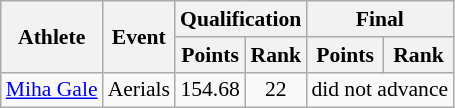<table class="wikitable" style="font-size:90%">
<tr>
<th rowspan="2">Athlete</th>
<th rowspan="2">Event</th>
<th colspan="2">Qualification</th>
<th colspan="2">Final</th>
</tr>
<tr>
<th>Points</th>
<th>Rank</th>
<th>Points</th>
<th>Rank</th>
</tr>
<tr>
<td><a href='#'>Miha Gale</a></td>
<td>Aerials</td>
<td align="center">154.68</td>
<td align="center">22</td>
<td colspan="2">did not advance</td>
</tr>
</table>
